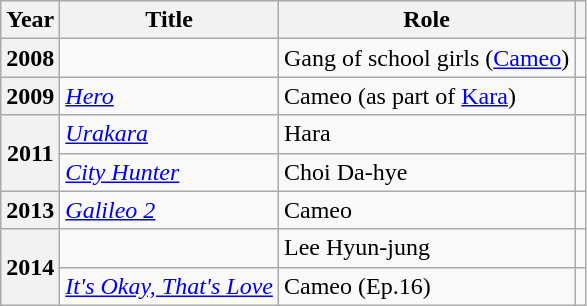<table class="wikitable plainrowheaders sortable">
<tr>
<th scope="col">Year</th>
<th scope="col">Title</th>
<th scope="col">Role</th>
<th scope="col" class="unsortable"></th>
</tr>
<tr>
<th scope="row">2008</th>
<td><em></em></td>
<td>Gang of school girls (<a href='#'>Cameo</a>)</td>
<td style="text-align:center"></td>
</tr>
<tr>
<th scope="row">2009</th>
<td><em><a href='#'>Hero</a></em></td>
<td>Cameo (as part of <a href='#'>Kara</a>)</td>
<td style="text-align:center"></td>
</tr>
<tr>
<th scope="row" rowspan="2">2011</th>
<td><em><a href='#'>Urakara</a></em></td>
<td>Hara</td>
<td style="text-align:center"></td>
</tr>
<tr>
<td><em><a href='#'>City Hunter</a></em></td>
<td>Choi Da-hye</td>
<td style="text-align:center"></td>
</tr>
<tr>
<th scope="row">2013</th>
<td><em><a href='#'>Galileo 2</a></em></td>
<td>Cameo</td>
<td style="text-align:center"></td>
</tr>
<tr>
<th scope="row" rowspan="2">2014</th>
<td><em></em></td>
<td>Lee Hyun-jung</td>
<td style="text-align:center"></td>
</tr>
<tr>
<td><em><a href='#'>It's Okay, That's Love</a></em></td>
<td>Cameo (Ep.16)</td>
<td style="text-align:center"></td>
</tr>
</table>
